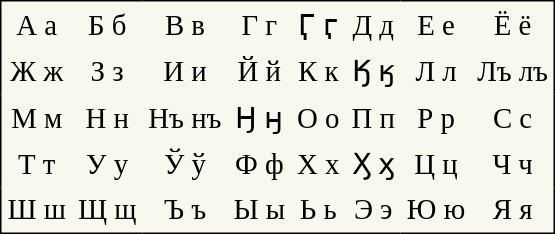<table cellpadding=4 style="font-size:larger; text-align:center; border-color:black; border-width:1px; border-style:solid; border-collapse:collapse; background-color:#F8F8EF;" summary="55 letters of the modern Aleut alphabet, capital and lowercase">
<tr>
<td>А а</td>
<td>Б б</td>
<td>В в</td>
<td>Г г</td>
<td>Ӷ ӷ</td>
<td>Д д</td>
<td>Е е</td>
<td>Ё ё</td>
</tr>
<tr>
<td>Ж ж</td>
<td>З з</td>
<td>И и</td>
<td>Й й</td>
<td>К к</td>
<td>Ӄ ӄ</td>
<td>Л л</td>
<td>Лъ лъ</td>
</tr>
<tr>
<td>М м</td>
<td>Н н</td>
<td>Нъ нъ</td>
<td>Ӈ ӈ</td>
<td>О о</td>
<td>П п</td>
<td>Р р</td>
<td>С с</td>
</tr>
<tr>
<td>Т т</td>
<td>У у</td>
<td>Ў ў</td>
<td>Ф ф</td>
<td>Х х</td>
<td>Ӽ ӽ</td>
<td>Ц ц</td>
<td>Ч ч</td>
</tr>
<tr>
<td>Ш ш</td>
<td>Щ щ</td>
<td>Ъ ъ</td>
<td>Ы ы</td>
<td>Ь ь</td>
<td>Э э</td>
<td>Ю ю</td>
<td>Я я</td>
</tr>
</table>
